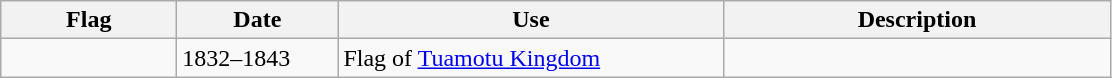<table class="wikitable">
<tr>
<th style="width:110px;">Flag</th>
<th style="width:100px;">Date</th>
<th style="width:250px;">Use</th>
<th style="width:250px;">Description</th>
</tr>
<tr>
<td></td>
<td>1832–1843</td>
<td>Flag of <a href='#'>Tuamotu Kingdom</a></td>
<td></td>
</tr>
</table>
